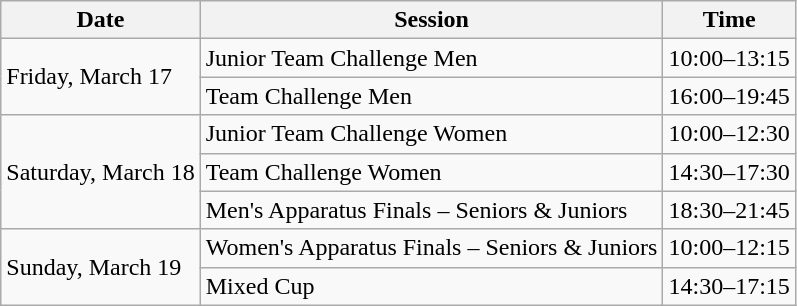<table class="wikitable">
<tr>
<th>Date</th>
<th>Session</th>
<th>Time</th>
</tr>
<tr>
<td rowspan=2>Friday, March 17</td>
<td>Junior Team Challenge Men</td>
<td>10:00–13:15</td>
</tr>
<tr>
<td>Team Challenge Men</td>
<td>16:00–19:45</td>
</tr>
<tr>
<td rowspan=3>Saturday, March 18</td>
<td>Junior Team Challenge Women</td>
<td>10:00–12:30</td>
</tr>
<tr>
<td>Team Challenge Women</td>
<td>14:30–17:30</td>
</tr>
<tr>
<td>Men's Apparatus Finals – Seniors & Juniors</td>
<td>18:30–21:45</td>
</tr>
<tr>
<td rowspan=2>Sunday, March 19</td>
<td>Women's Apparatus Finals – Seniors & Juniors</td>
<td>10:00–12:15</td>
</tr>
<tr>
<td>Mixed Cup</td>
<td>14:30–17:15</td>
</tr>
</table>
